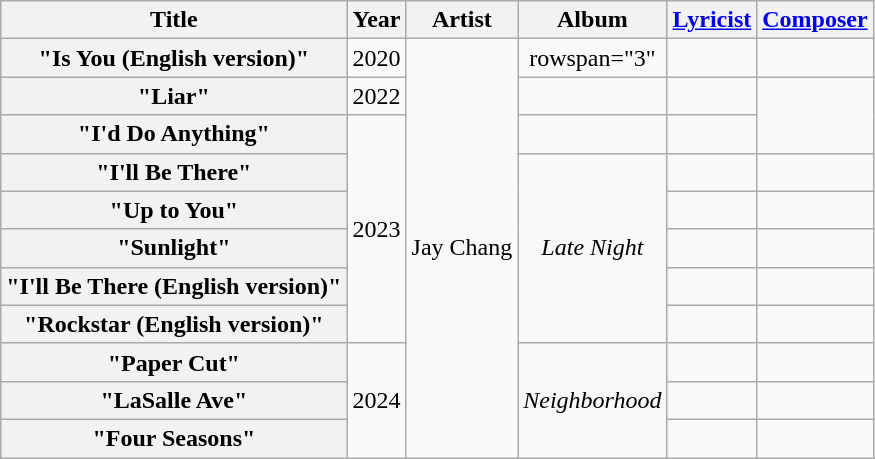<table class="wikitable plainrowheaders sortable" style="text-align:center">
<tr>
<th scope="col">Title</th>
<th scope="col">Year</th>
<th scope="col">Artist</th>
<th scope="col">Album</th>
<th scope="col"><a href='#'>Lyricist</a></th>
<th scope="col"><a href='#'>Composer</a></th>
</tr>
<tr>
<th scope="row">"Is You (English version)"</th>
<td>2020</td>
<td rowspan="11">Jay Chang</td>
<td>rowspan="3" </td>
<td></td>
<td></td>
</tr>
<tr>
<th scope="row">"Liar"</th>
<td>2022</td>
<td></td>
<td></td>
</tr>
<tr>
<th scope="row">"I'd Do Anything"</th>
<td rowspan="6">2023</td>
<td></td>
<td></td>
</tr>
<tr>
<th scope="row">"I'll Be There"</th>
<td rowspan="5"><em>Late Night</em></td>
<td></td>
<td></td>
</tr>
<tr>
<th scope="row">"Up to You"</th>
<td></td>
<td></td>
</tr>
<tr>
<th scope="row">"Sunlight"</th>
<td></td>
<td></td>
</tr>
<tr>
<th scope="row">"I'll Be There (English version)"</th>
<td></td>
<td></td>
</tr>
<tr>
<th scope="row">"Rockstar (English version)"</th>
<td></td>
<td></td>
</tr>
<tr>
<th scope="row">"Paper Cut"</th>
<td rowspan="3">2024</td>
<td rowspan="3"><em>Neighborhood</em></td>
<td></td>
<td></td>
</tr>
<tr>
<th scope="row">"LaSalle Ave"</th>
<td></td>
<td></td>
</tr>
<tr>
<th scope="row">"Four Seasons"</th>
<td></td>
<td></td>
</tr>
</table>
